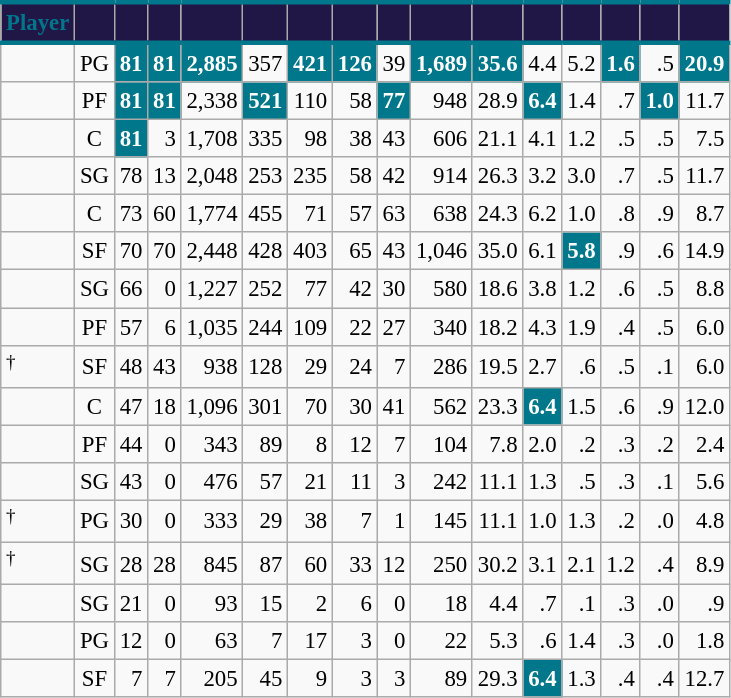<table class="wikitable sortable" style="font-size: 95%; text-align:right;">
<tr>
<th style="background:#211747; color:#00778B; border-top:#00778B 3px solid; border-bottom:#00778B 3px solid;">Player</th>
<th style="background:#211747; color:#00778B; border-top:#00778B 3px solid; border-bottom:#00778B 3px solid;"></th>
<th style="background:#211747; color:#00778B; border-top:#00778B 3px solid; border-bottom:#00778B 3px solid;"></th>
<th style="background:#211747; color:#00778B; border-top:#00778B 3px solid; border-bottom:#00778B 3px solid;"></th>
<th style="background:#211747; color:#00778B; border-top:#00778B 3px solid; border-bottom:#00778B 3px solid;"></th>
<th style="background:#211747; color:#00778B; border-top:#00778B 3px solid; border-bottom:#00778B 3px solid;"></th>
<th style="background:#211747; color:#00778B; border-top:#00778B 3px solid; border-bottom:#00778B 3px solid;"></th>
<th style="background:#211747; color:#00778B; border-top:#00778B 3px solid; border-bottom:#00778B 3px solid;"></th>
<th style="background:#211747; color:#00778B; border-top:#00778B 3px solid; border-bottom:#00778B 3px solid;"></th>
<th style="background:#211747; color:#00778B; border-top:#00778B 3px solid; border-bottom:#00778B 3px solid;"></th>
<th style="background:#211747; color:#00778B; border-top:#00778B 3px solid; border-bottom:#00778B 3px solid;"></th>
<th style="background:#211747; color:#00778B; border-top:#00778B 3px solid; border-bottom:#00778B 3px solid;"></th>
<th style="background:#211747; color:#00778B; border-top:#00778B 3px solid; border-bottom:#00778B 3px solid;"></th>
<th style="background:#211747; color:#00778B; border-top:#00778B 3px solid; border-bottom:#00778B 3px solid;"></th>
<th style="background:#211747; color:#00778B; border-top:#00778B 3px solid; border-bottom:#00778B 3px solid;"></th>
<th style="background:#211747; color:#00778B; border-top:#00778B 3px solid; border-bottom:#00778B 3px solid;"></th>
</tr>
<tr>
<td style="text-align:left;"></td>
<td style="text-align:center;">PG</td>
<td style="background:#00778B; color:#FFFFFF;"><strong>81</strong></td>
<td style="background:#00778B; color:#FFFFFF;"><strong>81</strong></td>
<td style="background:#00778B; color:#FFFFFF;"><strong>2,885</strong></td>
<td>357</td>
<td style="background:#00778B; color:#FFFFFF;"><strong>421</strong></td>
<td style="background:#00778B; color:#FFFFFF;"><strong>126</strong></td>
<td>39</td>
<td style="background:#00778B; color:#FFFFFF;"><strong>1,689</strong></td>
<td style="background:#00778B; color:#FFFFFF;"><strong>35.6</strong></td>
<td>4.4</td>
<td>5.2</td>
<td style="background:#00778B; color:#FFFFFF;"><strong>1.6</strong></td>
<td>.5</td>
<td style="background:#00778B; color:#FFFFFF;"><strong>20.9</strong></td>
</tr>
<tr>
<td style="text-align:left;"></td>
<td style="text-align:center;">PF</td>
<td style="background:#00778B; color:#FFFFFF;"><strong>81</strong></td>
<td style="background:#00778B; color:#FFFFFF;"><strong>81</strong></td>
<td>2,338</td>
<td style="background:#00778B; color:#FFFFFF;"><strong>521</strong></td>
<td>110</td>
<td>58</td>
<td style="background:#00778B; color:#FFFFFF;"><strong>77</strong></td>
<td>948</td>
<td>28.9</td>
<td style="background:#00778B; color:#FFFFFF;"><strong>6.4</strong></td>
<td>1.4</td>
<td>.7</td>
<td style="background:#00778B; color:#FFFFFF;"><strong>1.0</strong></td>
<td>11.7</td>
</tr>
<tr>
<td style="text-align:left;"></td>
<td style="text-align:center;">C</td>
<td style="background:#00778B; color:#FFFFFF;"><strong>81</strong></td>
<td>3</td>
<td>1,708</td>
<td>335</td>
<td>98</td>
<td>38</td>
<td>43</td>
<td>606</td>
<td>21.1</td>
<td>4.1</td>
<td>1.2</td>
<td>.5</td>
<td>.5</td>
<td>7.5</td>
</tr>
<tr>
<td style="text-align:left;"></td>
<td style="text-align:center;">SG</td>
<td>78</td>
<td>13</td>
<td>2,048</td>
<td>253</td>
<td>235</td>
<td>58</td>
<td>42</td>
<td>914</td>
<td>26.3</td>
<td>3.2</td>
<td>3.0</td>
<td>.7</td>
<td>.5</td>
<td>11.7</td>
</tr>
<tr>
<td style="text-align:left;"></td>
<td style="text-align:center;">C</td>
<td>73</td>
<td>60</td>
<td>1,774</td>
<td>455</td>
<td>71</td>
<td>57</td>
<td>63</td>
<td>638</td>
<td>24.3</td>
<td>6.2</td>
<td>1.0</td>
<td>.8</td>
<td>.9</td>
<td>8.7</td>
</tr>
<tr>
<td style="text-align:left;"></td>
<td style="text-align:center;">SF</td>
<td>70</td>
<td>70</td>
<td>2,448</td>
<td>428</td>
<td>403</td>
<td>65</td>
<td>43</td>
<td>1,046</td>
<td>35.0</td>
<td>6.1</td>
<td style="background:#00778B; color:#FFFFFF;"><strong>5.8</strong></td>
<td>.9</td>
<td>.6</td>
<td>14.9</td>
</tr>
<tr>
<td style="text-align:left;"></td>
<td style="text-align:center;">SG</td>
<td>66</td>
<td>0</td>
<td>1,227</td>
<td>252</td>
<td>77</td>
<td>42</td>
<td>30</td>
<td>580</td>
<td>18.6</td>
<td>3.8</td>
<td>1.2</td>
<td>.6</td>
<td>.5</td>
<td>8.8</td>
</tr>
<tr>
<td style="text-align:left;"></td>
<td style="text-align:center;">PF</td>
<td>57</td>
<td>6</td>
<td>1,035</td>
<td>244</td>
<td>109</td>
<td>22</td>
<td>27</td>
<td>340</td>
<td>18.2</td>
<td>4.3</td>
<td>1.9</td>
<td>.4</td>
<td>.5</td>
<td>6.0</td>
</tr>
<tr>
<td style="text-align:left;"><sup>†</sup></td>
<td style="text-align:center;">SF</td>
<td>48</td>
<td>43</td>
<td>938</td>
<td>128</td>
<td>29</td>
<td>24</td>
<td>7</td>
<td>286</td>
<td>19.5</td>
<td>2.7</td>
<td>.6</td>
<td>.5</td>
<td>.1</td>
<td>6.0</td>
</tr>
<tr>
<td style="text-align:left;"></td>
<td style="text-align:center;">C</td>
<td>47</td>
<td>18</td>
<td>1,096</td>
<td>301</td>
<td>70</td>
<td>30</td>
<td>41</td>
<td>562</td>
<td>23.3</td>
<td style="background:#00778B; color:#FFFFFF;"><strong>6.4</strong></td>
<td>1.5</td>
<td>.6</td>
<td>.9</td>
<td>12.0</td>
</tr>
<tr>
<td style="text-align:left;"></td>
<td style="text-align:center;">PF</td>
<td>44</td>
<td>0</td>
<td>343</td>
<td>89</td>
<td>8</td>
<td>12</td>
<td>7</td>
<td>104</td>
<td>7.8</td>
<td>2.0</td>
<td>.2</td>
<td>.3</td>
<td>.2</td>
<td>2.4</td>
</tr>
<tr>
<td style="text-align:left;"></td>
<td style="text-align:center;">SG</td>
<td>43</td>
<td>0</td>
<td>476</td>
<td>57</td>
<td>21</td>
<td>11</td>
<td>3</td>
<td>242</td>
<td>11.1</td>
<td>1.3</td>
<td>.5</td>
<td>.3</td>
<td>.1</td>
<td>5.6</td>
</tr>
<tr>
<td style="text-align:left;"><sup>†</sup></td>
<td style="text-align:center;">PG</td>
<td>30</td>
<td>0</td>
<td>333</td>
<td>29</td>
<td>38</td>
<td>7</td>
<td>1</td>
<td>145</td>
<td>11.1</td>
<td>1.0</td>
<td>1.3</td>
<td>.2</td>
<td>.0</td>
<td>4.8</td>
</tr>
<tr>
<td style="text-align:left;"><sup>†</sup></td>
<td style="text-align:center;">SG</td>
<td>28</td>
<td>28</td>
<td>845</td>
<td>87</td>
<td>60</td>
<td>33</td>
<td>12</td>
<td>250</td>
<td>30.2</td>
<td>3.1</td>
<td>2.1</td>
<td>1.2</td>
<td>.4</td>
<td>8.9</td>
</tr>
<tr>
<td style="text-align:left;"></td>
<td style="text-align:center;">SG</td>
<td>21</td>
<td>0</td>
<td>93</td>
<td>15</td>
<td>2</td>
<td>6</td>
<td>0</td>
<td>18</td>
<td>4.4</td>
<td>.7</td>
<td>.1</td>
<td>.3</td>
<td>.0</td>
<td>.9</td>
</tr>
<tr>
<td style="text-align:left;"></td>
<td style="text-align:center;">PG</td>
<td>12</td>
<td>0</td>
<td>63</td>
<td>7</td>
<td>17</td>
<td>3</td>
<td>0</td>
<td>22</td>
<td>5.3</td>
<td>.6</td>
<td>1.4</td>
<td>.3</td>
<td>.0</td>
<td>1.8</td>
</tr>
<tr>
<td style="text-align:left;"></td>
<td style="text-align:center;">SF</td>
<td>7</td>
<td>7</td>
<td>205</td>
<td>45</td>
<td>9</td>
<td>3</td>
<td>3</td>
<td>89</td>
<td>29.3</td>
<td style="background:#00778B; color:#FFFFFF;"><strong>6.4</strong></td>
<td>1.3</td>
<td>.4</td>
<td>.4</td>
<td>12.7</td>
</tr>
</table>
